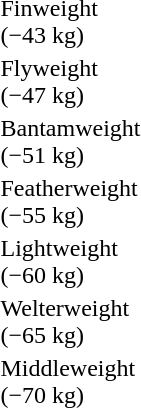<table>
<tr>
<td rowspan=2>Finweight<br>(−43 kg)</td>
<td rowspan=2></td>
<td rowspan=2></td>
<td></td>
</tr>
<tr>
<td></td>
</tr>
<tr>
<td rowspan=2>Flyweight<br>(−47 kg)</td>
<td rowspan=2></td>
<td rowspan=2></td>
<td></td>
</tr>
<tr>
<td></td>
</tr>
<tr>
<td rowspan=2>Bantamweight<br>(−51 kg)</td>
<td rowspan=2></td>
<td rowspan=2></td>
<td></td>
</tr>
<tr>
<td></td>
</tr>
<tr>
<td rowspan=2>Featherweight<br>(−55 kg)</td>
<td rowspan=2></td>
<td rowspan=2></td>
<td></td>
</tr>
<tr>
<td></td>
</tr>
<tr>
<td rowspan=2>Lightweight<br>(−60 kg)</td>
<td rowspan=2></td>
<td rowspan=2></td>
<td></td>
</tr>
<tr>
<td></td>
</tr>
<tr>
<td rowspan=2>Welterweight<br>(−65 kg)</td>
<td rowspan=2></td>
<td rowspan=2></td>
<td></td>
</tr>
<tr>
<td></td>
</tr>
<tr>
<td rowspan=2>Middleweight<br>(−70 kg)</td>
<td rowspan=2></td>
<td rowspan=2></td>
<td></td>
</tr>
<tr>
<td></td>
</tr>
</table>
